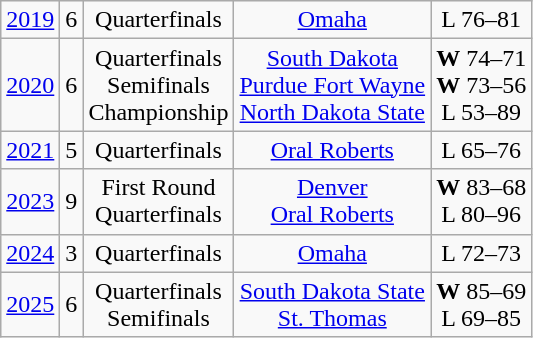<table class="wikitable">
<tr align="center">
<td><a href='#'>2019</a></td>
<td>6</td>
<td>Quarterfinals</td>
<td><a href='#'>Omaha</a></td>
<td>L 76–81</td>
</tr>
<tr align="center">
<td><a href='#'>2020</a></td>
<td>6</td>
<td>Quarterfinals<br>Semifinals<br>Championship</td>
<td><a href='#'>South Dakota</a><br><a href='#'>Purdue Fort Wayne</a><br><a href='#'>North Dakota State</a></td>
<td><strong>W</strong> 74–71<br><strong>W</strong> 73–56<br>L 53–89</td>
</tr>
<tr align="center">
<td><a href='#'>2021</a></td>
<td>5</td>
<td>Quarterfinals</td>
<td><a href='#'>Oral Roberts</a></td>
<td>L 65–76</td>
</tr>
<tr align="center">
<td><a href='#'>2023</a></td>
<td>9</td>
<td>First Round<br>Quarterfinals</td>
<td><a href='#'>Denver</a><br><a href='#'>Oral Roberts</a></td>
<td><strong>W</strong> 83–68<br>L 80–96</td>
</tr>
<tr align="center">
<td><a href='#'>2024</a></td>
<td>3</td>
<td>Quarterfinals</td>
<td><a href='#'>Omaha</a></td>
<td>L 72–73</td>
</tr>
<tr align="center">
<td><a href='#'>2025</a></td>
<td>6</td>
<td>Quarterfinals<br>Semifinals</td>
<td><a href='#'>South Dakota State</a><br><a href='#'>St. Thomas</a></td>
<td><strong>W</strong> 85–69<br>L 69–85</td>
</tr>
</table>
